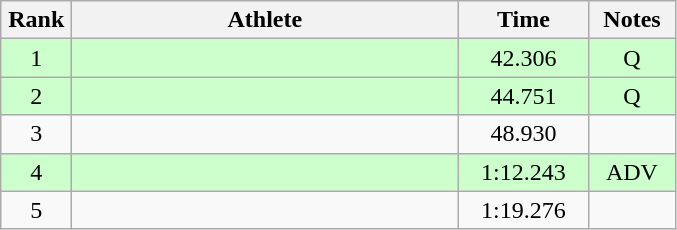<table class=wikitable style="text-align:center">
<tr>
<th width=40>Rank</th>
<th width=250>Athlete</th>
<th width=80>Time</th>
<th width=50>Notes</th>
</tr>
<tr bgcolor="ccffcc">
<td>1</td>
<td align=left></td>
<td>42.306</td>
<td>Q</td>
</tr>
<tr bgcolor="ccffcc">
<td>2</td>
<td align=left></td>
<td>44.751</td>
<td>Q</td>
</tr>
<tr>
<td>3</td>
<td align=left></td>
<td>48.930</td>
<td></td>
</tr>
<tr bgcolor="ccffcc">
<td>4</td>
<td align=left></td>
<td>1:12.243</td>
<td>ADV</td>
</tr>
<tr>
<td>5</td>
<td align=left></td>
<td>1:19.276</td>
<td></td>
</tr>
</table>
